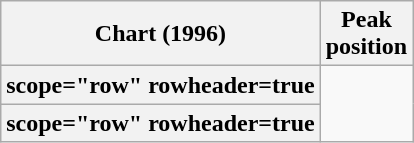<table class="wikitable sortable plainrowheaders">
<tr>
<th>Chart (1996)</th>
<th>Peak<br>position</th>
</tr>
<tr>
<th>scope="row" rowheader=true</th>
</tr>
<tr>
<th>scope="row" rowheader=true</th>
</tr>
</table>
